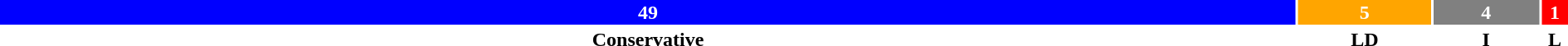<table style="width:100%; text-align:center;">
<tr style="color:white;">
<td style="background:blue; width:83.05%;"><strong>49</strong></td>
<td style="background:orange; width:8.47%;"><strong>5</strong></td>
<td style="background:grey; width:6.78%;"><strong>4</strong></td>
<td style="background:red; width:1.70%;"><strong>1</strong></td>
</tr>
<tr>
<td><span><strong>Conservative</strong></span></td>
<td><span><strong>LD</strong></span></td>
<td><span><strong>I</strong></span></td>
<td><span><strong>L</strong></span></td>
</tr>
</table>
